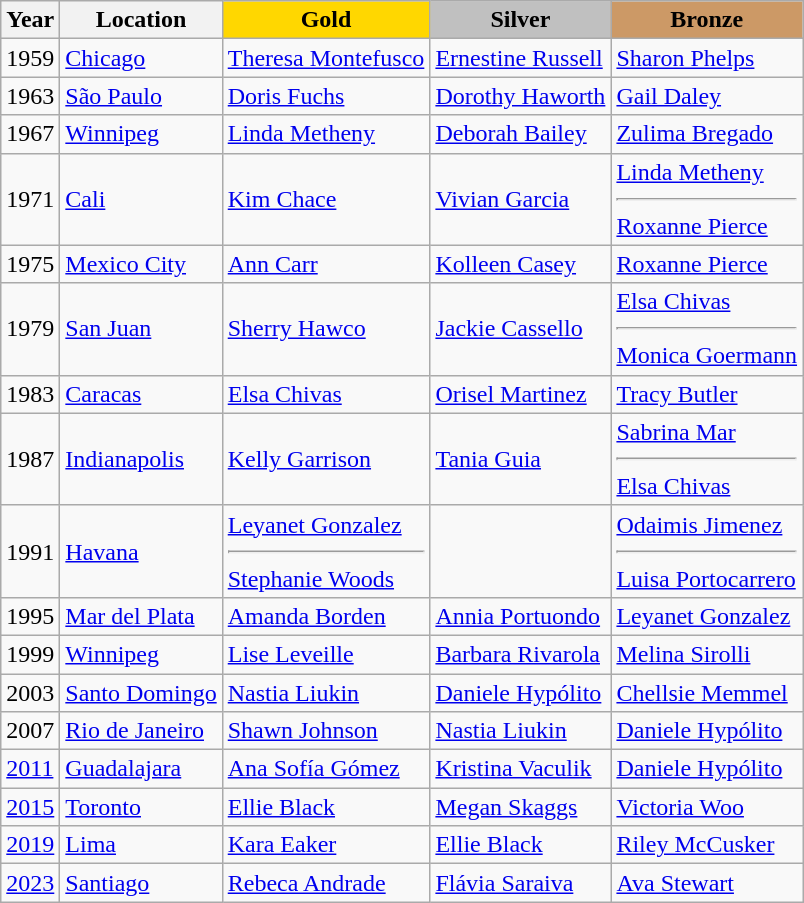<table class="wikitable">
<tr>
<th>Year</th>
<th>Location</th>
<th style="background-color:gold;">Gold</th>
<th style="background-color:silver;">Silver</th>
<th style="background-color:#cc9966;">Bronze</th>
</tr>
<tr>
<td>1959</td>
<td> <a href='#'>Chicago</a></td>
<td> <a href='#'>Theresa Montefusco</a></td>
<td> <a href='#'>Ernestine Russell</a></td>
<td> <a href='#'>Sharon Phelps</a></td>
</tr>
<tr>
<td>1963</td>
<td> <a href='#'>São Paulo</a></td>
<td> <a href='#'>Doris Fuchs</a></td>
<td> <a href='#'>Dorothy Haworth</a></td>
<td> <a href='#'>Gail Daley</a></td>
</tr>
<tr>
<td>1967</td>
<td> <a href='#'>Winnipeg</a></td>
<td> <a href='#'>Linda Metheny</a></td>
<td> <a href='#'>Deborah Bailey</a></td>
<td> <a href='#'>Zulima Bregado</a></td>
</tr>
<tr>
<td>1971</td>
<td> <a href='#'>Cali</a></td>
<td> <a href='#'>Kim Chace</a></td>
<td> <a href='#'>Vivian Garcia</a></td>
<td> <a href='#'>Linda Metheny</a> <hr>  <a href='#'>Roxanne Pierce</a></td>
</tr>
<tr>
<td>1975</td>
<td> <a href='#'>Mexico City</a></td>
<td> <a href='#'>Ann Carr</a></td>
<td> <a href='#'>Kolleen Casey</a></td>
<td> <a href='#'>Roxanne Pierce</a></td>
</tr>
<tr>
<td>1979</td>
<td> <a href='#'>San Juan</a></td>
<td> <a href='#'>Sherry Hawco</a></td>
<td> <a href='#'>Jackie Cassello</a></td>
<td> <a href='#'>Elsa Chivas</a> <hr>  <a href='#'>Monica Goermann</a></td>
</tr>
<tr>
<td>1983</td>
<td> <a href='#'>Caracas</a></td>
<td> <a href='#'>Elsa Chivas</a></td>
<td> <a href='#'>Orisel Martinez</a></td>
<td> <a href='#'>Tracy Butler</a></td>
</tr>
<tr>
<td>1987</td>
<td> <a href='#'>Indianapolis</a></td>
<td> <a href='#'>Kelly Garrison</a></td>
<td> <a href='#'>Tania Guia</a></td>
<td> <a href='#'>Sabrina Mar</a> <hr>  <a href='#'>Elsa Chivas</a></td>
</tr>
<tr>
<td>1991</td>
<td> <a href='#'>Havana</a></td>
<td> <a href='#'>Leyanet Gonzalez</a> <hr>  <a href='#'>Stephanie Woods</a></td>
<td></td>
<td> <a href='#'>Odaimis Jimenez</a> <hr>  <a href='#'>Luisa Portocarrero</a></td>
</tr>
<tr>
<td>1995</td>
<td> <a href='#'>Mar del Plata</a></td>
<td> <a href='#'>Amanda Borden</a></td>
<td> <a href='#'>Annia Portuondo</a></td>
<td> <a href='#'>Leyanet Gonzalez</a></td>
</tr>
<tr>
<td>1999</td>
<td> <a href='#'>Winnipeg</a></td>
<td> <a href='#'>Lise Leveille</a></td>
<td> <a href='#'>Barbara Rivarola</a></td>
<td> <a href='#'>Melina Sirolli</a></td>
</tr>
<tr>
<td>2003</td>
<td> <a href='#'>Santo Domingo</a></td>
<td> <a href='#'>Nastia Liukin</a></td>
<td> <a href='#'>Daniele Hypólito</a></td>
<td> <a href='#'>Chellsie Memmel</a></td>
</tr>
<tr>
<td>2007</td>
<td> <a href='#'>Rio de Janeiro</a></td>
<td> <a href='#'>Shawn Johnson</a></td>
<td> <a href='#'>Nastia Liukin</a></td>
<td> <a href='#'>Daniele Hypólito</a></td>
</tr>
<tr>
<td><a href='#'>2011</a></td>
<td> <a href='#'>Guadalajara</a></td>
<td> <a href='#'>Ana Sofía Gómez</a></td>
<td> <a href='#'>Kristina Vaculik</a></td>
<td> <a href='#'>Daniele Hypólito</a></td>
</tr>
<tr>
<td><a href='#'>2015</a></td>
<td> <a href='#'>Toronto</a></td>
<td> <a href='#'>Ellie Black</a></td>
<td> <a href='#'>Megan Skaggs</a></td>
<td> <a href='#'>Victoria Woo</a></td>
</tr>
<tr>
<td><a href='#'>2019</a></td>
<td> <a href='#'>Lima</a></td>
<td> <a href='#'>Kara Eaker</a></td>
<td> <a href='#'>Ellie Black</a></td>
<td> <a href='#'>Riley McCusker</a></td>
</tr>
<tr>
<td><a href='#'>2023</a></td>
<td> <a href='#'>Santiago</a></td>
<td> <a href='#'>Rebeca Andrade</a></td>
<td> <a href='#'>Flávia Saraiva</a></td>
<td> <a href='#'>Ava Stewart</a></td>
</tr>
</table>
